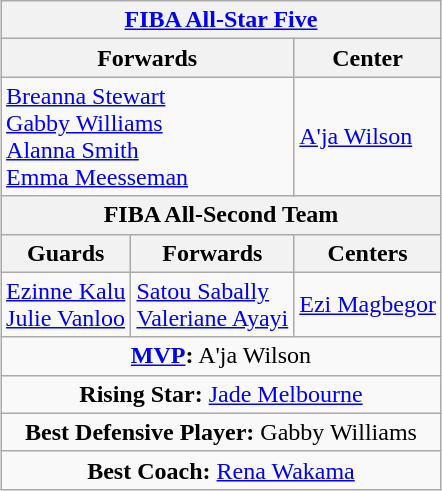<table class=wikitable style="margin:auto">
<tr>
<th colspan=3 align=center><a href='#'>FIBA All-Star Five</a></th>
</tr>
<tr>
<th colspan=2>Forwards</th>
<th>Center</th>
</tr>
<tr>
<td colspan=2> <a href='#'>Breanna Stewart</a><br> <a href='#'>Gabby Williams</a><br> <a href='#'>Alanna Smith</a><br> <a href='#'>Emma Meesseman</a></td>
<td> <a href='#'>A'ja Wilson</a></td>
</tr>
<tr>
<th colspan=3 align=center>FIBA All-Second Team</th>
</tr>
<tr>
<th>Guards</th>
<th>Forwards</th>
<th>Centers</th>
</tr>
<tr>
<td> <a href='#'>Ezinne Kalu</a><br> <a href='#'>Julie Vanloo</a></td>
<td> <a href='#'>Satou Sabally</a><br> <a href='#'>Valeriane Ayayi</a></td>
<td> <a href='#'>Ezi Magbegor</a></td>
</tr>
<tr>
<td colspan=3 align=center><strong><a href='#'>MVP</a>:</strong>  A'ja Wilson</td>
</tr>
<tr>
<td colspan=3 align=center><strong>Rising Star:</strong>  <a href='#'>Jade Melbourne</a></td>
</tr>
<tr>
<td colspan="3" align=center><strong>Best Defensive Player:</strong>  Gabby Williams</td>
</tr>
<tr>
<td colspan=3 align=center><strong>Best Coach:</strong>  <a href='#'>Rena Wakama</a></td>
</tr>
</table>
